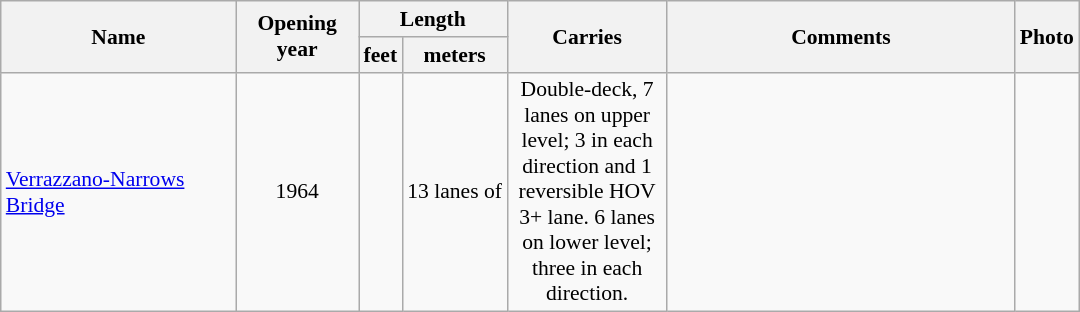<table class="wikitable" style="font-size: 90%; text-align:center;">
<tr>
<th width="150px" rowspan=2>Name</th>
<th width="75px"  rowspan=2>Opening year</th>
<th width="75px"  colspan=2>Length</th>
<th width="100px" rowspan=2>Carries</th>
<th width="225px" rowspan=2>Comments</th>
<th rowspan=2>Photo</th>
</tr>
<tr>
<th>feet</th>
<th>meters</th>
</tr>
<tr>
<td style="text-align:left;"><a href='#'>Verrazzano-Narrows Bridge</a></td>
<td>1964</td>
<td></td>
<td>13 lanes of </td>
<td>Double-deck, 7 lanes on upper level; 3 in each direction and 1 reversible HOV 3+ lane. 6 lanes on lower level; three in each direction.</td>
<td></td>
</tr>
</table>
